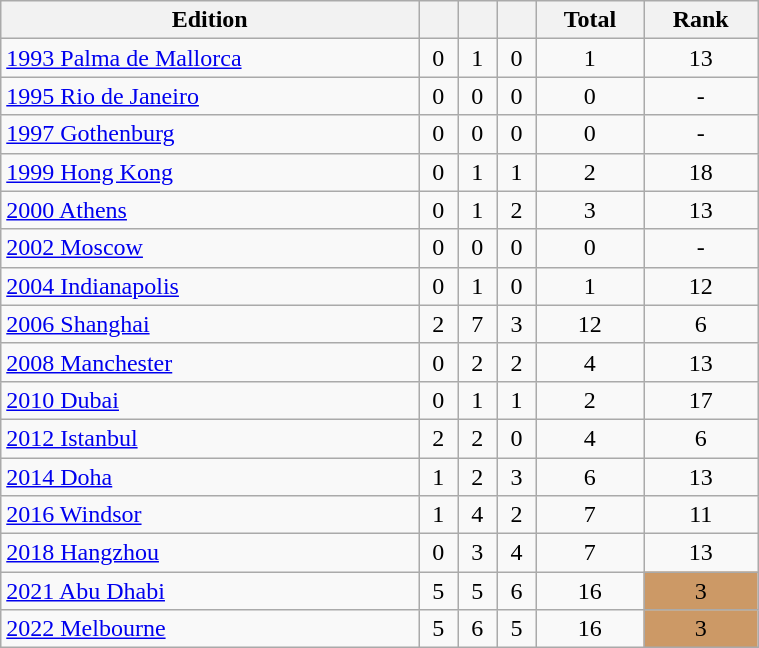<table class="wikitable" width=40% style="font-size:100%; text-align:center;">
<tr>
<th>Edition</th>
<th></th>
<th></th>
<th></th>
<th>Total</th>
<th>Rank</th>
</tr>
<tr>
<td align=left> <a href='#'>1993 Palma de Mallorca</a></td>
<td>0</td>
<td>1</td>
<td>0</td>
<td>1</td>
<td>13</td>
</tr>
<tr>
<td align=left> <a href='#'>1995 Rio de Janeiro</a></td>
<td>0</td>
<td>0</td>
<td>0</td>
<td>0</td>
<td>-</td>
</tr>
<tr>
<td align=left> <a href='#'>1997 Gothenburg</a></td>
<td>0</td>
<td>0</td>
<td>0</td>
<td>0</td>
<td>-</td>
</tr>
<tr>
<td align=left> <a href='#'>1999 Hong Kong</a></td>
<td>0</td>
<td>1</td>
<td>1</td>
<td>2</td>
<td>18</td>
</tr>
<tr>
<td align=left> <a href='#'>2000 Athens</a></td>
<td>0</td>
<td>1</td>
<td>2</td>
<td>3</td>
<td>13</td>
</tr>
<tr>
<td align=left> <a href='#'>2002 Moscow</a></td>
<td>0</td>
<td>0</td>
<td>0</td>
<td>0</td>
<td>-</td>
</tr>
<tr>
<td align=left> <a href='#'>2004 Indianapolis</a></td>
<td>0</td>
<td>1</td>
<td>0</td>
<td>1</td>
<td>12</td>
</tr>
<tr>
<td align=left> <a href='#'>2006 Shanghai</a></td>
<td>2</td>
<td>7</td>
<td>3</td>
<td>12</td>
<td>6</td>
</tr>
<tr>
<td align=left> <a href='#'>2008 Manchester</a></td>
<td>0</td>
<td>2</td>
<td>2</td>
<td>4</td>
<td>13</td>
</tr>
<tr>
<td align=left> <a href='#'>2010 Dubai</a></td>
<td>0</td>
<td>1</td>
<td>1</td>
<td>2</td>
<td>17</td>
</tr>
<tr>
<td align=left> <a href='#'>2012 Istanbul</a></td>
<td>2</td>
<td>2</td>
<td>0</td>
<td>4</td>
<td>6</td>
</tr>
<tr>
<td align=left> <a href='#'>2014 Doha</a></td>
<td>1</td>
<td>2</td>
<td>3</td>
<td>6</td>
<td>13</td>
</tr>
<tr>
<td align=left> <a href='#'>2016 Windsor</a></td>
<td>1</td>
<td>4</td>
<td>2</td>
<td>7</td>
<td>11</td>
</tr>
<tr>
<td align=left> <a href='#'>2018 Hangzhou</a></td>
<td>0</td>
<td>3</td>
<td>4</td>
<td>7</td>
<td>13</td>
</tr>
<tr>
<td align=left> <a href='#'>2021 Abu Dhabi</a></td>
<td>5</td>
<td>5</td>
<td>6</td>
<td>16</td>
<td bgcolor=cc9966>3</td>
</tr>
<tr>
<td align=left> <a href='#'>2022 Melbourne</a></td>
<td>5</td>
<td>6</td>
<td>5</td>
<td>16</td>
<td bgcolor=cc9966>3</td>
</tr>
</table>
